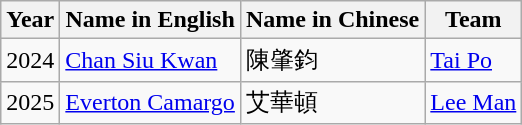<table class="wikitable">
<tr>
<th>Year</th>
<th>Name in English</th>
<th>Name in Chinese</th>
<th>Team</th>
</tr>
<tr>
<td>2024</td>
<td> <a href='#'>Chan Siu Kwan</a></td>
<td>陳肇鈞</td>
<td><a href='#'>Tai Po</a></td>
</tr>
<tr>
<td>2025</td>
<td> <a href='#'>Everton Camargo</a></td>
<td>艾華頓</td>
<td><a href='#'>Lee Man</a></td>
</tr>
</table>
